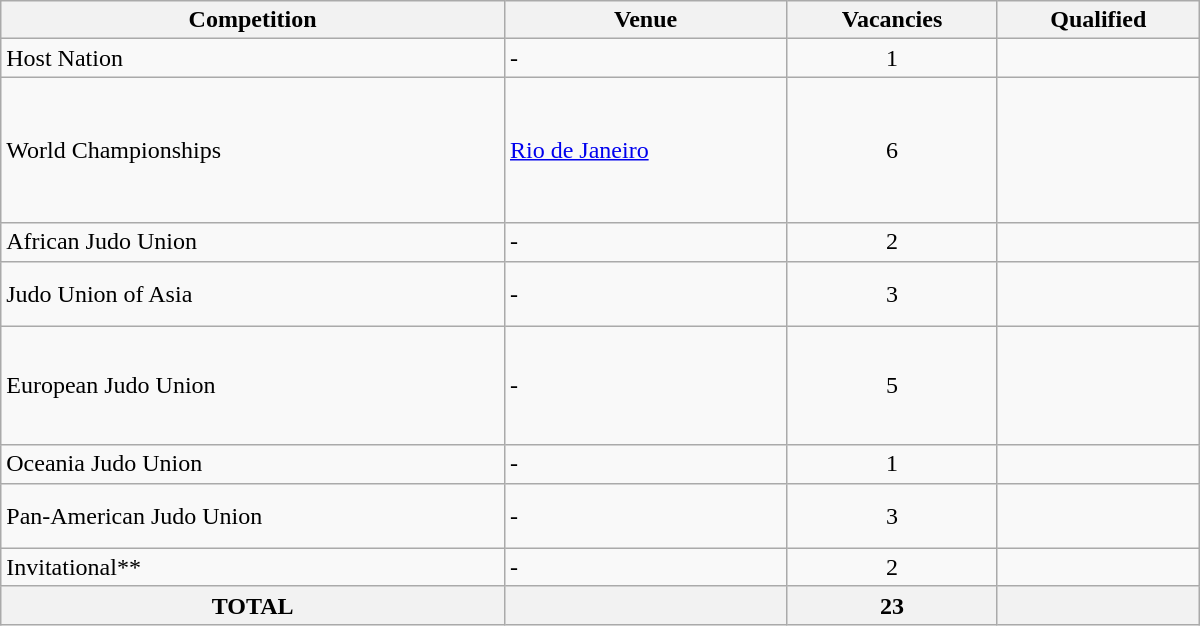<table class = "wikitable" width=800>
<tr>
<th>Competition</th>
<th>Venue</th>
<th>Vacancies</th>
<th>Qualified</th>
</tr>
<tr>
<td>Host Nation</td>
<td>-</td>
<td align="center">1</td>
<td></td>
</tr>
<tr>
<td>World Championships</td>
<td> <a href='#'>Rio de Janeiro</a></td>
<td align="center">6</td>
<td><br><br><br><br><br></td>
</tr>
<tr>
<td>African Judo Union</td>
<td>-</td>
<td align="center">2</td>
<td><br></td>
</tr>
<tr>
<td>Judo Union of Asia</td>
<td>-</td>
<td align="center">3</td>
<td><br><br></td>
</tr>
<tr>
<td>European Judo Union</td>
<td>-</td>
<td align="center">5</td>
<td><br><br><br><br></td>
</tr>
<tr>
<td>Oceania Judo Union</td>
<td>-</td>
<td align="center">1</td>
<td></td>
</tr>
<tr>
<td>Pan-American Judo Union</td>
<td>-</td>
<td align="center">3</td>
<td><br><br></td>
</tr>
<tr>
<td>Invitational**</td>
<td>-</td>
<td align="center">2</td>
<td><br></td>
</tr>
<tr>
<th>TOTAL</th>
<th></th>
<th>23</th>
<th></th>
</tr>
</table>
